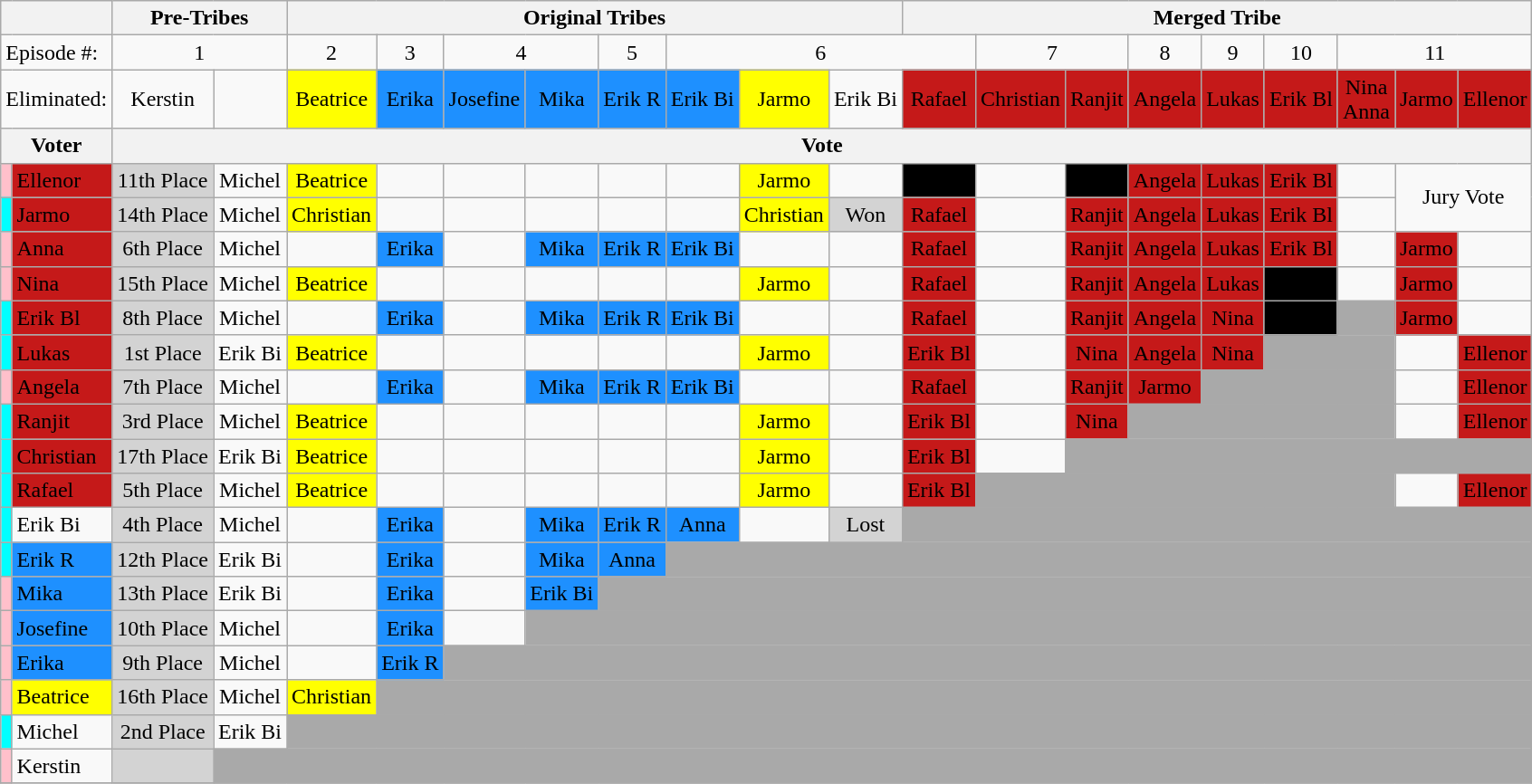<table class="wikitable" style="text-align:center">
<tr>
<th colspan=2></th>
<th colspan=2>Pre-Tribes</th>
<th colspan=8>Original Tribes</th>
<th colspan=9>Merged Tribe</th>
</tr>
<tr>
<td colspan=2 align="left">Episode #:</td>
<td colspan=2>1</td>
<td>2</td>
<td>3</td>
<td colspan=2>4</td>
<td>5</td>
<td colspan=4>6</td>
<td colspan=2>7</td>
<td>8</td>
<td>9</td>
<td>10</td>
<td colspan=3>11</td>
</tr>
<tr>
<td colspan=2 align="left">Eliminated:</td>
<td>Kerstin<br></td>
<td><br></td>
<td bgcolor="yellow">Beatrice<br></td>
<td bgcolor="#1E90FF">Erika<br></td>
<td bgcolor="#1E90FF">Josefine<br></td>
<td bgcolor="#1E90FF">Mika<br></td>
<td bgcolor="#1E90FF">Erik R<br></td>
<td bgcolor="#1E90FF">Erik Bi<br></td>
<td bgcolor="yellow">Jarmo<br></td>
<td>Erik Bi<br></td>
<td bgcolor="#C51919"><span>Rafael<br></span></td>
<td bgcolor="#C51919"><span>Christian<br></span></td>
<td bgcolor="#C51919"><span>Ranjit<br></span></td>
<td bgcolor="#C51919"><span>Angela<br></span></td>
<td bgcolor="#C51919"><span>Lukas<br></span></td>
<td bgcolor="#C51919"><span>Erik Bl<br></span></td>
<td bgcolor="#C51919"><span>Nina<br>Anna<br></span></td>
<td bgcolor="#C51919"><span>Jarmo<br></span></td>
<td bgcolor="#C51919"><span>Ellenor<br></span></td>
</tr>
<tr>
<th colspan=2>Voter</th>
<th colspan=19>Vote</th>
</tr>
<tr>
<td style="background:pink"></td>
<td align="left" bgcolor="#C51919"><span>Ellenor</span></td>
<td bgcolor="lightgray">11th Place</td>
<td>Michel</td>
<td bgcolor="yellow">Beatrice</td>
<td></td>
<td></td>
<td></td>
<td></td>
<td></td>
<td bgcolor="yellow">Jarmo</td>
<td></td>
<td bgcolor="black"></td>
<td></td>
<td bgcolor="black"></td>
<td bgcolor="#C51919"><span>Angela</span></td>
<td bgcolor="#C51919"><span>Lukas</span></td>
<td bgcolor="#C51919"><span>Erik Bl</span></td>
<td></td>
<td colspan=2 rowspan=2>Jury Vote</td>
</tr>
<tr>
<td style="background:cyan"></td>
<td align="left" bgcolor="#C51919"><span>Jarmo</span></td>
<td bgcolor="lightgray">14th Place</td>
<td>Michel</td>
<td bgcolor="yellow">Christian</td>
<td></td>
<td></td>
<td></td>
<td></td>
<td></td>
<td bgcolor="yellow">Christian</td>
<td bgcolor="lightgray">Won</td>
<td bgcolor="#C51919"><span>Rafael</span></td>
<td></td>
<td bgcolor="#C51919"><span>Ranjit</span></td>
<td bgcolor="#C51919"><span>Angela</span></td>
<td bgcolor="#C51919"><span>Lukas</span></td>
<td bgcolor="#C51919"><span>Erik Bl</span></td>
<td></td>
</tr>
<tr>
<td style="background:pink"></td>
<td align="left" bgcolor="#C51919"><span>Anna</span></td>
<td bgcolor="lightgray">6th Place</td>
<td>Michel</td>
<td></td>
<td bgcolor="#1E90FF">Erika</td>
<td></td>
<td bgcolor="#1E90FF">Mika</td>
<td bgcolor="#1E90FF">Erik R</td>
<td bgcolor="#1E90FF">Erik Bi</td>
<td></td>
<td></td>
<td bgcolor="#C51919"><span>Rafael</span></td>
<td></td>
<td bgcolor="#C51919"><span>Ranjit</span></td>
<td bgcolor="#C51919"><span>Angela</span></td>
<td bgcolor="#C51919"><span>Lukas</span></td>
<td bgcolor="#C51919"><span>Erik Bl</span></td>
<td></td>
<td bgcolor="#C51919"><span>Jarmo</span></td>
<td></td>
</tr>
<tr>
<td style="background:pink"></td>
<td align="left" bgcolor="#C51919"><span>Nina</span></td>
<td bgcolor="lightgray">15th Place</td>
<td>Michel</td>
<td bgcolor="yellow">Beatrice</td>
<td></td>
<td></td>
<td></td>
<td></td>
<td></td>
<td bgcolor="yellow">Jarmo</td>
<td></td>
<td bgcolor="#C51919"><span>Rafael</span></td>
<td></td>
<td bgcolor="#C51919"><span>Ranjit</span></td>
<td bgcolor="#C51919"><span>Angela</span></td>
<td bgcolor="#C51919"><span>Lukas</span></td>
<td bgcolor="black"></td>
<td></td>
<td bgcolor="#C51919"><span>Jarmo</span></td>
<td></td>
</tr>
<tr>
<td style="background:cyan"></td>
<td align="left" bgcolor="#C51919"><span>Erik Bl</span></td>
<td bgcolor="lightgray">8th Place</td>
<td>Michel</td>
<td></td>
<td bgcolor="#1E90FF">Erika</td>
<td></td>
<td bgcolor="#1E90FF">Mika</td>
<td bgcolor="#1E90FF">Erik R</td>
<td bgcolor="#1E90FF">Erik Bi</td>
<td></td>
<td></td>
<td bgcolor="#C51919"><span>Rafael</span></td>
<td></td>
<td bgcolor="#C51919"><span>Ranjit</span></td>
<td bgcolor="#C51919"><span>Angela</span></td>
<td bgcolor="#C51919"><span>Nina</span></td>
<td bgcolor="black"></td>
<td bgcolor="darkgray" colspan=1></td>
<td bgcolor="#C51919"><span>Jarmo</span></td>
<td></td>
</tr>
<tr>
<td style="background:cyan"></td>
<td align="left" bgcolor="#C51919"><span>Lukas</span></td>
<td bgcolor="lightgray">1st Place</td>
<td>Erik Bi</td>
<td bgcolor="yellow">Beatrice</td>
<td></td>
<td></td>
<td></td>
<td></td>
<td></td>
<td bgcolor="yellow">Jarmo</td>
<td></td>
<td bgcolor="#C51919"><span>Erik Bl</span></td>
<td></td>
<td bgcolor="#C51919"><span>Nina</span></td>
<td bgcolor="#C51919"><span>Angela</span></td>
<td bgcolor="#C51919"><span>Nina</span></td>
<td bgcolor="darkgray" colspan=2></td>
<td></td>
<td bgcolor="#C51919"><span>Ellenor</span></td>
</tr>
<tr>
<td style="background:pink"></td>
<td align="left" bgcolor="#C51919"><span>Angela</span></td>
<td bgcolor="lightgray">7th Place</td>
<td>Michel</td>
<td></td>
<td bgcolor="#1E90FF">Erika</td>
<td></td>
<td bgcolor="#1E90FF">Mika</td>
<td bgcolor="#1E90FF">Erik R</td>
<td bgcolor="#1E90FF">Erik Bi</td>
<td></td>
<td></td>
<td bgcolor="#C51919"><span>Rafael</span></td>
<td></td>
<td bgcolor="#C51919"><span>Ranjit</span></td>
<td bgcolor="#C51919"><span>Jarmo</span></td>
<td bgcolor="darkgray" colspan=3></td>
<td></td>
<td bgcolor="#C51919"><span>Ellenor</span></td>
</tr>
<tr>
<td style="background:cyan"></td>
<td align="left" bgcolor="#C51919"><span>Ranjit</span></td>
<td bgcolor="lightgray">3rd Place</td>
<td>Michel</td>
<td bgcolor="yellow">Beatrice</td>
<td></td>
<td></td>
<td></td>
<td></td>
<td></td>
<td bgcolor="yellow">Jarmo</td>
<td></td>
<td bgcolor="#C51919"><span>Erik Bl</span></td>
<td></td>
<td bgcolor="#C51919"><span>Nina</span></td>
<td bgcolor="darkgray" colspan=4></td>
<td></td>
<td bgcolor="#C51919"><span>Ellenor</span></td>
</tr>
<tr>
<td style="background:cyan"></td>
<td align="left" bgcolor="#C51919"><span>Christian</span></td>
<td bgcolor="lightgray">17th Place</td>
<td>Erik Bi</td>
<td bgcolor="yellow">Beatrice</td>
<td></td>
<td></td>
<td></td>
<td></td>
<td></td>
<td bgcolor="yellow">Jarmo</td>
<td></td>
<td bgcolor="#C51919"><span>Erik Bl</span></td>
<td></td>
<td bgcolor="darkgray" colspan=7></td>
</tr>
<tr>
<td style="background:cyan"></td>
<td align="left" bgcolor="#C51919"><span>Rafael</span></td>
<td bgcolor="lightgray">5th Place</td>
<td>Michel</td>
<td bgcolor="yellow">Beatrice</td>
<td></td>
<td></td>
<td></td>
<td></td>
<td></td>
<td bgcolor="yellow">Jarmo</td>
<td></td>
<td bgcolor="#C51919"><span>Erik Bl</span></td>
<td bgcolor="darkgray" colspan=6></td>
<td></td>
<td bgcolor="#C51919"><span>Ellenor</span></td>
</tr>
<tr>
<td style="background:cyan"></td>
<td align="left">Erik Bi</td>
<td bgcolor="lightgray">4th Place</td>
<td>Michel</td>
<td></td>
<td bgcolor="#1E90FF">Erika</td>
<td></td>
<td bgcolor="#1E90FF">Mika</td>
<td bgcolor="#1E90FF">Erik R</td>
<td bgcolor="#1E90FF">Anna</td>
<td></td>
<td bgcolor="lightgray">Lost</td>
<td bgcolor="darkgray" colspan=9></td>
</tr>
<tr>
<td style="background:cyan"></td>
<td align="left" bgcolor="#1E90FF">Erik R</td>
<td bgcolor="lightgray">12th Place</td>
<td>Erik Bi</td>
<td></td>
<td bgcolor="#1E90FF">Erika</td>
<td></td>
<td bgcolor="#1E90FF">Mika</td>
<td bgcolor="#1E90FF">Anna</td>
<td bgcolor="darkgray" colspan=12></td>
</tr>
<tr>
<td style="background:pink"></td>
<td align="left" bgcolor="#1E90FF">Mika</td>
<td bgcolor="lightgray">13th Place</td>
<td>Erik Bi</td>
<td></td>
<td bgcolor="#1E90FF">Erika</td>
<td></td>
<td bgcolor="#1E90FF">Erik Bi</td>
<td bgcolor="darkgray" colspan=13></td>
</tr>
<tr>
<td style="background:pink"></td>
<td align="left" bgcolor="#1E90FF">Josefine</td>
<td bgcolor="lightgray">10th Place</td>
<td>Michel</td>
<td></td>
<td bgcolor="#1E90FF">Erika</td>
<td></td>
<td bgcolor="darkgray" colspan=14></td>
</tr>
<tr>
<td style="background:pink"></td>
<td align="left" bgcolor="#1E90FF">Erika</td>
<td bgcolor="lightgray">9th Place</td>
<td>Michel</td>
<td></td>
<td bgcolor="#1E90FF">Erik R</td>
<td bgcolor="darkgray" colspan=15></td>
</tr>
<tr>
<td style="background:pink"></td>
<td align="left" bgcolor="yellow">Beatrice</td>
<td bgcolor="lightgray">16th Place</td>
<td>Michel</td>
<td bgcolor="yellow">Christian</td>
<td bgcolor="darkgray" colspan=16></td>
</tr>
<tr>
<td style="background:cyan"></td>
<td align="left">Michel</td>
<td bgcolor="lightgray">2nd Place</td>
<td>Erik Bi</td>
<td bgcolor="darkgray" colspan=17></td>
</tr>
<tr>
<td style="background:pink"></td>
<td align="left">Kerstin</td>
<td bgcolor="lightgray"></td>
<td bgcolor="darkgray" colspan=18></td>
</tr>
<tr>
</tr>
</table>
